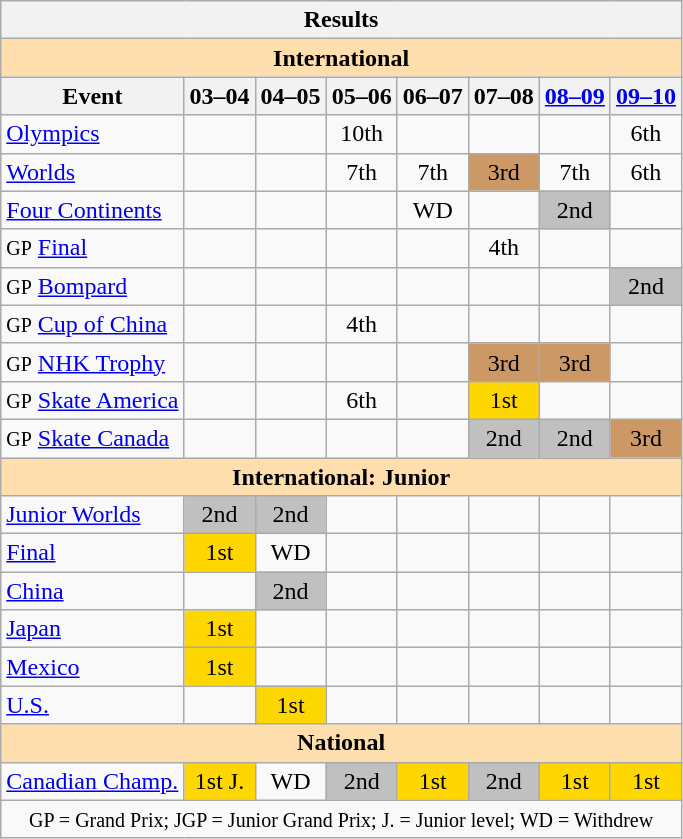<table class="wikitable" style="text-align:center">
<tr>
<th colspan=8 align=center><strong>Results</strong></th>
</tr>
<tr>
<th style="background-color: #ffdead; " colspan=8 align=center><strong>International</strong></th>
</tr>
<tr>
<th>Event</th>
<th>03–04</th>
<th>04–05</th>
<th>05–06</th>
<th>06–07</th>
<th>07–08</th>
<th><a href='#'>08–09</a></th>
<th><a href='#'>09–10</a></th>
</tr>
<tr>
<td align=left><a href='#'>Olympics</a></td>
<td></td>
<td></td>
<td>10th</td>
<td></td>
<td></td>
<td></td>
<td>6th</td>
</tr>
<tr>
<td align=left><a href='#'>Worlds</a></td>
<td></td>
<td></td>
<td>7th</td>
<td>7th</td>
<td bgcolor=cc9966>3rd</td>
<td>7th</td>
<td>6th</td>
</tr>
<tr>
<td align=left><a href='#'>Four Continents</a></td>
<td></td>
<td></td>
<td></td>
<td>WD</td>
<td></td>
<td bgcolor=silver>2nd</td>
<td></td>
</tr>
<tr>
<td align=left><small>GP</small> <a href='#'>Final</a></td>
<td></td>
<td></td>
<td></td>
<td></td>
<td>4th</td>
<td></td>
<td></td>
</tr>
<tr>
<td align=left><small>GP</small> <a href='#'>Bompard</a></td>
<td></td>
<td></td>
<td></td>
<td></td>
<td></td>
<td></td>
<td bgcolor=silver>2nd</td>
</tr>
<tr>
<td align=left><small>GP</small> <a href='#'>Cup of China</a></td>
<td></td>
<td></td>
<td>4th</td>
<td></td>
<td></td>
<td></td>
<td></td>
</tr>
<tr>
<td align=left><small>GP</small> <a href='#'>NHK Trophy</a></td>
<td></td>
<td></td>
<td></td>
<td></td>
<td bgcolor=cc9966>3rd</td>
<td bgcolor=cc9966>3rd</td>
<td></td>
</tr>
<tr>
<td align=left><small>GP</small> <a href='#'>Skate America</a></td>
<td></td>
<td></td>
<td>6th</td>
<td></td>
<td bgcolor=gold>1st</td>
<td></td>
<td></td>
</tr>
<tr>
<td align=left><small>GP</small> <a href='#'>Skate Canada</a></td>
<td></td>
<td></td>
<td></td>
<td></td>
<td bgcolor=silver>2nd</td>
<td bgcolor=silver>2nd</td>
<td bgcolor=cc9966>3rd</td>
</tr>
<tr>
<th style="background-color: #ffdead; " colspan=8 align=center><strong>International: Junior</strong></th>
</tr>
<tr>
<td align=left><a href='#'>Junior Worlds</a></td>
<td bgcolor=silver>2nd</td>
<td bgcolor=silver>2nd</td>
<td></td>
<td></td>
<td></td>
<td></td>
<td></td>
</tr>
<tr>
<td align=left> <a href='#'>Final</a></td>
<td bgcolor=gold>1st</td>
<td>WD</td>
<td></td>
<td></td>
<td></td>
<td></td>
<td></td>
</tr>
<tr>
<td align=left> <a href='#'>China</a></td>
<td></td>
<td bgcolor=silver>2nd</td>
<td></td>
<td></td>
<td></td>
<td></td>
<td></td>
</tr>
<tr>
<td align=left> <a href='#'>Japan</a></td>
<td bgcolor=gold>1st</td>
<td></td>
<td></td>
<td></td>
<td></td>
<td></td>
<td></td>
</tr>
<tr>
<td align=left> <a href='#'>Mexico</a></td>
<td bgcolor=gold>1st</td>
<td></td>
<td></td>
<td></td>
<td></td>
<td></td>
<td></td>
</tr>
<tr>
<td align=left> <a href='#'>U.S.</a></td>
<td></td>
<td bgcolor=gold>1st</td>
<td></td>
<td></td>
<td></td>
<td></td>
<td></td>
</tr>
<tr>
<th style="background-color: #ffdead; " colspan=8 align=center><strong>National</strong></th>
</tr>
<tr>
<td align=left><a href='#'>Canadian Champ.</a></td>
<td bgcolor=gold>1st J.</td>
<td>WD</td>
<td bgcolor=silver>2nd</td>
<td bgcolor=gold>1st</td>
<td bgcolor=silver>2nd</td>
<td bgcolor=gold>1st</td>
<td bgcolor=gold>1st</td>
</tr>
<tr>
<td colspan=8 align=center><small> GP = Grand Prix; JGP = Junior Grand Prix; J. = Junior level; WD = Withdrew </small></td>
</tr>
</table>
